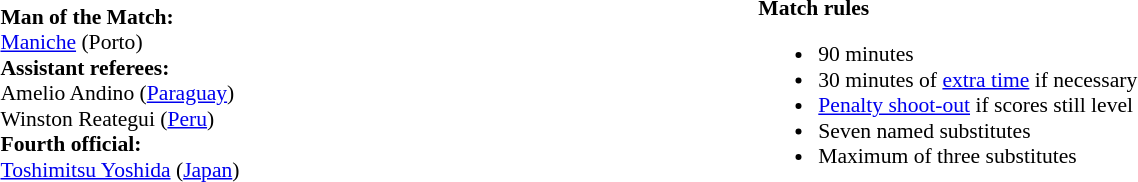<table width=100% style="font-size:90%">
<tr>
<td><br><strong>Man of the Match:</strong>
<br><a href='#'>Maniche</a> (Porto)<br><strong>Assistant referees:</strong>
<br>Amelio Andino (<a href='#'>Paraguay</a>)
<br>Winston Reategui (<a href='#'>Peru</a>)
<br><strong>Fourth official:</strong>
<br><a href='#'>Toshimitsu Yoshida</a> (<a href='#'>Japan</a>)</td>
<td style="width:60%;vertical-align:top"><br><strong>Match rules</strong><ul><li>90 minutes</li><li>30 minutes of <a href='#'>extra time</a> if necessary</li><li><a href='#'>Penalty shoot-out</a> if scores still level</li><li>Seven named substitutes</li><li>Maximum of three substitutes</li></ul></td>
</tr>
</table>
